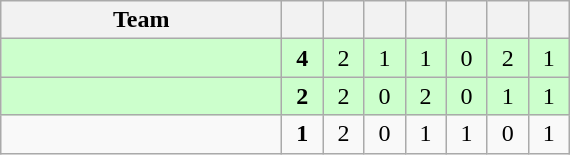<table class="wikitable" style="text-align: center;">
<tr>
<th width=180>Team</th>
<th width=20></th>
<th width=20></th>
<th width=20></th>
<th width=20></th>
<th width=20></th>
<th width=20></th>
<th width=20></th>
</tr>
<tr bgcolor=ccffcc>
<td align=left></td>
<td><strong>4</strong></td>
<td>2</td>
<td>1</td>
<td>1</td>
<td>0</td>
<td>2</td>
<td>1</td>
</tr>
<tr bgcolor=ccffcc>
<td align=left></td>
<td><strong>2</strong></td>
<td>2</td>
<td>0</td>
<td>2</td>
<td>0</td>
<td>1</td>
<td>1</td>
</tr>
<tr>
<td align=left></td>
<td><strong>1</strong></td>
<td>2</td>
<td>0</td>
<td>1</td>
<td>1</td>
<td>0</td>
<td>1</td>
</tr>
</table>
